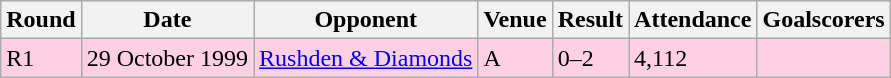<table class="wikitable">
<tr>
<th>Round</th>
<th>Date</th>
<th>Opponent</th>
<th>Venue</th>
<th>Result</th>
<th>Attendance</th>
<th>Goalscorers</th>
</tr>
<tr style="background-color: #ffd0e3;">
<td>R1</td>
<td>29 October 1999</td>
<td><a href='#'>Rushden & Diamonds</a></td>
<td>A</td>
<td>0–2</td>
<td>4,112</td>
<td></td>
</tr>
</table>
